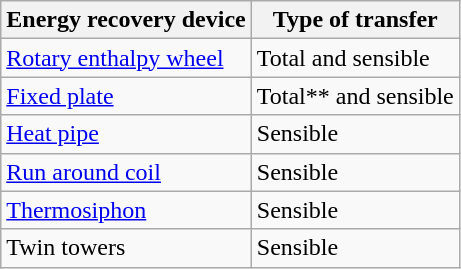<table class="wikitable">
<tr>
<th>Energy recovery device</th>
<th>Type of transfer</th>
</tr>
<tr>
<td><a href='#'>Rotary enthalpy wheel</a></td>
<td>Total and sensible</td>
</tr>
<tr>
<td><a href='#'>Fixed plate</a></td>
<td>Total** and sensible</td>
</tr>
<tr>
<td><a href='#'>Heat pipe</a></td>
<td>Sensible</td>
</tr>
<tr>
<td><a href='#'>Run around coil</a></td>
<td>Sensible</td>
</tr>
<tr>
<td><a href='#'>Thermosiphon</a></td>
<td>Sensible</td>
</tr>
<tr>
<td>Twin towers</td>
<td>Sensible</td>
</tr>
</table>
